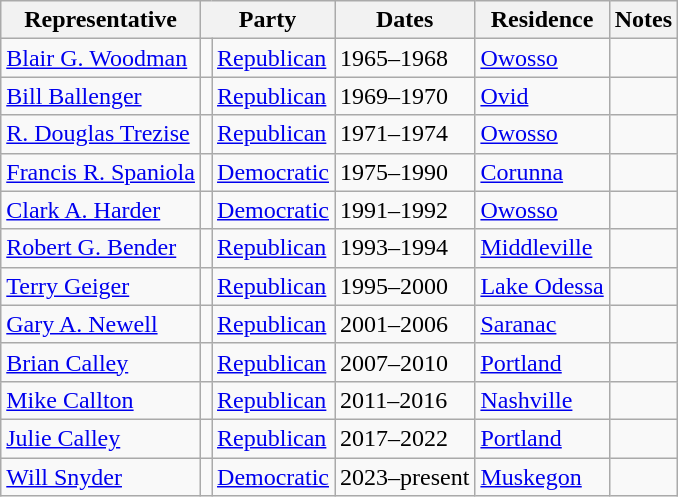<table class=wikitable>
<tr valign=bottom>
<th>Representative</th>
<th colspan="2">Party</th>
<th>Dates</th>
<th>Residence</th>
<th>Notes</th>
</tr>
<tr>
<td><a href='#'>Blair G. Woodman</a></td>
<td bgcolor=></td>
<td><a href='#'>Republican</a></td>
<td>1965–1968</td>
<td><a href='#'>Owosso</a></td>
<td></td>
</tr>
<tr>
<td><a href='#'>Bill Ballenger</a></td>
<td bgcolor=></td>
<td><a href='#'>Republican</a></td>
<td>1969–1970</td>
<td><a href='#'>Ovid</a></td>
<td></td>
</tr>
<tr>
<td><a href='#'>R. Douglas Trezise</a></td>
<td bgcolor=></td>
<td><a href='#'>Republican</a></td>
<td>1971–1974</td>
<td><a href='#'>Owosso</a></td>
<td></td>
</tr>
<tr>
<td><a href='#'>Francis R. Spaniola</a></td>
<td bgcolor=></td>
<td><a href='#'>Democratic</a></td>
<td>1975–1990</td>
<td><a href='#'>Corunna</a></td>
<td></td>
</tr>
<tr>
<td><a href='#'>Clark A. Harder</a></td>
<td bgcolor=></td>
<td><a href='#'>Democratic</a></td>
<td>1991–1992</td>
<td><a href='#'>Owosso</a></td>
<td></td>
</tr>
<tr>
<td><a href='#'>Robert G. Bender</a></td>
<td bgcolor=></td>
<td><a href='#'>Republican</a></td>
<td>1993–1994</td>
<td><a href='#'>Middleville</a></td>
<td></td>
</tr>
<tr>
<td><a href='#'>Terry Geiger</a></td>
<td bgcolor=></td>
<td><a href='#'>Republican</a></td>
<td>1995–2000</td>
<td><a href='#'>Lake Odessa</a></td>
<td></td>
</tr>
<tr>
<td><a href='#'>Gary A. Newell</a></td>
<td bgcolor=></td>
<td><a href='#'>Republican</a></td>
<td>2001–2006</td>
<td><a href='#'>Saranac</a></td>
<td></td>
</tr>
<tr>
<td><a href='#'>Brian Calley</a></td>
<td bgcolor=></td>
<td><a href='#'>Republican</a></td>
<td>2007–2010</td>
<td><a href='#'>Portland</a></td>
<td></td>
</tr>
<tr>
<td><a href='#'>Mike Callton</a></td>
<td bgcolor=></td>
<td><a href='#'>Republican</a></td>
<td>2011–2016</td>
<td><a href='#'>Nashville</a></td>
<td></td>
</tr>
<tr>
<td><a href='#'>Julie Calley</a></td>
<td bgcolor=></td>
<td><a href='#'>Republican</a></td>
<td>2017–2022</td>
<td><a href='#'>Portland</a></td>
<td></td>
</tr>
<tr>
<td><a href='#'>Will Snyder</a></td>
<td bgcolor=></td>
<td><a href='#'>Democratic</a></td>
<td>2023–present</td>
<td><a href='#'>Muskegon</a></td>
<td></td>
</tr>
</table>
